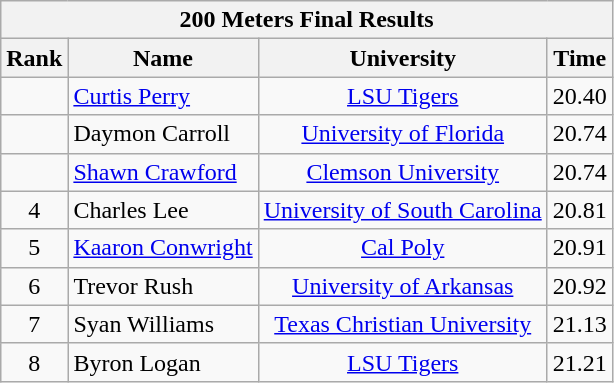<table class="wikitable sortable" style="text-align:center">
<tr>
<th colspan="4">200 Meters Final Results</th>
</tr>
<tr>
<th>Rank</th>
<th>Name</th>
<th>University</th>
<th>Time</th>
</tr>
<tr>
<td></td>
<td align=left><a href='#'>Curtis Perry</a></td>
<td><a href='#'>LSU Tigers</a></td>
<td>20.40</td>
</tr>
<tr>
<td></td>
<td align=left>Daymon Carroll</td>
<td><a href='#'>University of Florida</a></td>
<td>20.74</td>
</tr>
<tr>
<td></td>
<td align=left><a href='#'>Shawn Crawford</a></td>
<td><a href='#'>Clemson University</a></td>
<td>20.74</td>
</tr>
<tr>
<td>4</td>
<td align=left>Charles Lee</td>
<td><a href='#'>University of South Carolina</a></td>
<td>20.81</td>
</tr>
<tr>
<td>5</td>
<td align=left><a href='#'>Kaaron Conwright</a></td>
<td><a href='#'>Cal Poly</a></td>
<td>20.91</td>
</tr>
<tr>
<td>6</td>
<td align=left>Trevor Rush</td>
<td><a href='#'>University of Arkansas</a></td>
<td>20.92</td>
</tr>
<tr>
<td>7</td>
<td align=left>Syan Williams</td>
<td><a href='#'>Texas Christian University</a></td>
<td>21.13</td>
</tr>
<tr>
<td>8</td>
<td align=left>Byron Logan</td>
<td><a href='#'>LSU Tigers</a></td>
<td>21.21</td>
</tr>
</table>
